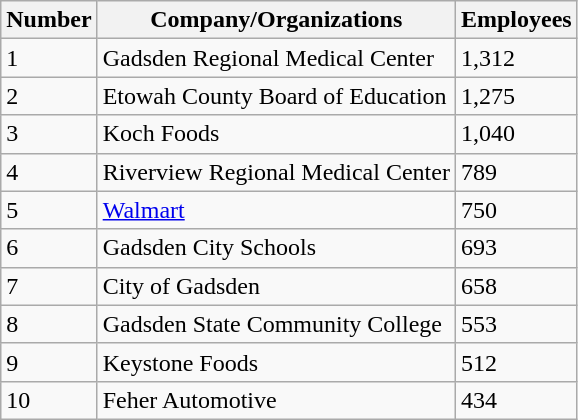<table class="wikitable">
<tr>
<th>Number</th>
<th>Company/Organizations</th>
<th>Employees</th>
</tr>
<tr>
<td>1</td>
<td>Gadsden Regional Medical Center</td>
<td>1,312</td>
</tr>
<tr>
<td>2</td>
<td>Etowah County Board of Education</td>
<td>1,275</td>
</tr>
<tr>
<td>3</td>
<td>Koch Foods</td>
<td>1,040</td>
</tr>
<tr>
<td>4</td>
<td>Riverview Regional Medical Center</td>
<td>789</td>
</tr>
<tr>
<td>5</td>
<td><a href='#'>Walmart</a></td>
<td>750</td>
</tr>
<tr>
<td>6</td>
<td>Gadsden City Schools</td>
<td>693</td>
</tr>
<tr>
<td>7</td>
<td>City of Gadsden</td>
<td>658</td>
</tr>
<tr>
<td>8</td>
<td>Gadsden State Community College</td>
<td>553</td>
</tr>
<tr>
<td>9</td>
<td>Keystone Foods</td>
<td>512</td>
</tr>
<tr>
<td>10</td>
<td>Feher Automotive</td>
<td>434</td>
</tr>
</table>
